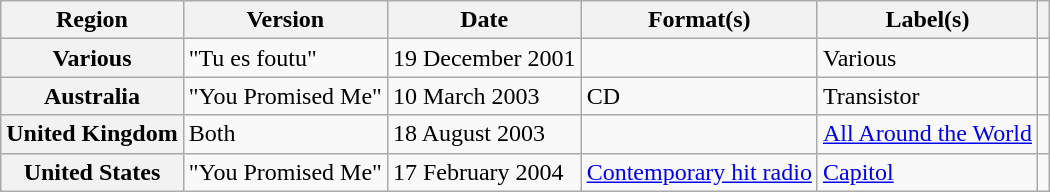<table class="wikitable plainrowheaders">
<tr>
<th scope="col">Region</th>
<th scope="col">Version</th>
<th scope="col">Date</th>
<th scope="col">Format(s)</th>
<th scope="col">Label(s)</th>
<th scope="col"></th>
</tr>
<tr>
<th scope="row">Various</th>
<td>"Tu es foutu"</td>
<td>19 December 2001</td>
<td></td>
<td>Various</td>
<td align="center"></td>
</tr>
<tr>
<th scope="row">Australia</th>
<td>"You Promised Me"</td>
<td>10 March 2003</td>
<td>CD</td>
<td>Transistor</td>
<td align="center"></td>
</tr>
<tr>
<th scope="row">United Kingdom</th>
<td>Both</td>
<td>18 August 2003</td>
<td></td>
<td><a href='#'>All Around the World</a></td>
<td align="center"></td>
</tr>
<tr>
<th scope="row">United States</th>
<td>"You Promised Me"</td>
<td>17 February 2004</td>
<td><a href='#'>Contemporary hit radio</a></td>
<td><a href='#'>Capitol</a></td>
<td align="center"></td>
</tr>
</table>
